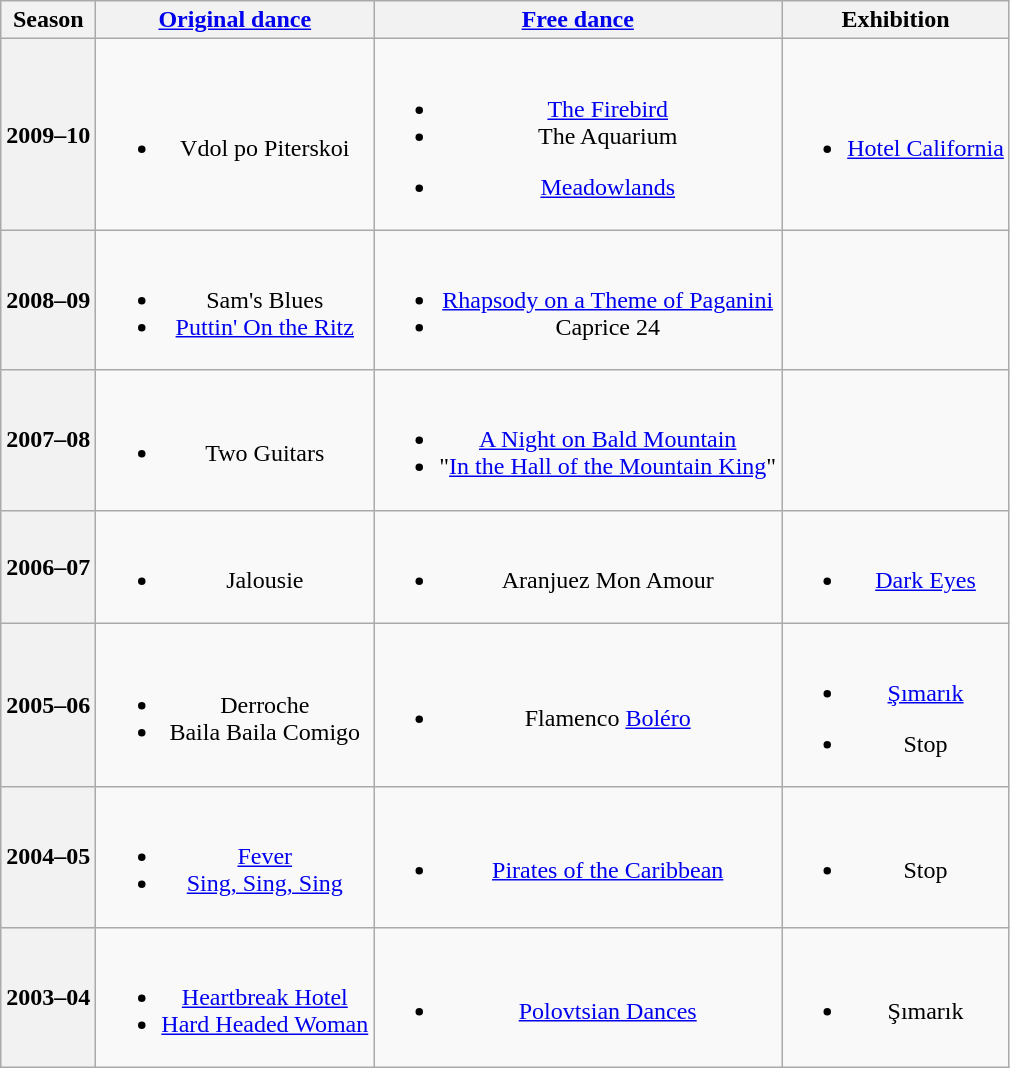<table class="wikitable" style="text-align:center">
<tr>
<th>Season</th>
<th><a href='#'>Original dance</a></th>
<th><a href='#'>Free dance</a></th>
<th>Exhibition</th>
</tr>
<tr>
<th>2009–10 <br> </th>
<td><br><ul><li> Vdol po Piterskoi</li></ul></td>
<td><br><ul><li><a href='#'>The Firebird</a> <br></li><li>The Aquarium <br></li></ul><ul><li><a href='#'>Meadowlands</a> <br></li></ul></td>
<td><br><ul><li><a href='#'>Hotel California</a> <br></li></ul></td>
</tr>
<tr>
<th>2008–09 <br> </th>
<td><br><ul><li> Sam's Blues <br></li><li> <a href='#'>Puttin' On the Ritz</a></li></ul></td>
<td><br><ul><li><a href='#'>Rhapsody on a Theme of Paganini</a> <br></li><li>Caprice 24 <br></li></ul></td>
<td></td>
</tr>
<tr>
<th>2007–08 <br> </th>
<td><br><ul><li> Two Guitars <br></li></ul></td>
<td><br><ul><li><a href='#'>A Night on Bald Mountain</a> <br></li><li>"<a href='#'>In the Hall of the Mountain King</a>" <br></li></ul></td>
<td></td>
</tr>
<tr>
<th>2006–07 <br> </th>
<td><br><ul><li> Jalousie <br></li></ul></td>
<td><br><ul><li>Aranjuez Mon Amour <br></li></ul></td>
<td><br><ul><li><a href='#'>Dark Eyes</a></li></ul></td>
</tr>
<tr>
<th>2005–06 <br> </th>
<td><br><ul><li> Derroche <br></li><li> Baila Baila Comigo <br></li></ul></td>
<td><br><ul><li>Flamenco <a href='#'>Boléro</a> <br></li></ul></td>
<td><br><ul><li><a href='#'>Şımarık</a> <br></li></ul><ul><li>Stop <br></li></ul></td>
</tr>
<tr>
<th>2004–05 <br> </th>
<td><br><ul><li> <a href='#'>Fever</a></li><li> <a href='#'>Sing, Sing, Sing</a></li></ul></td>
<td><br><ul><li><a href='#'>Pirates of the Caribbean</a> <br></li></ul></td>
<td><br><ul><li>Stop <br></li></ul></td>
</tr>
<tr>
<th>2003–04 <br> </th>
<td><br><ul><li> <a href='#'>Heartbreak Hotel</a> <br></li><li> <a href='#'>Hard Headed Woman</a></li></ul></td>
<td><br><ul><li><a href='#'>Polovtsian Dances</a> <br></li></ul></td>
<td><br><ul><li>Şımarık <br></li></ul></td>
</tr>
</table>
